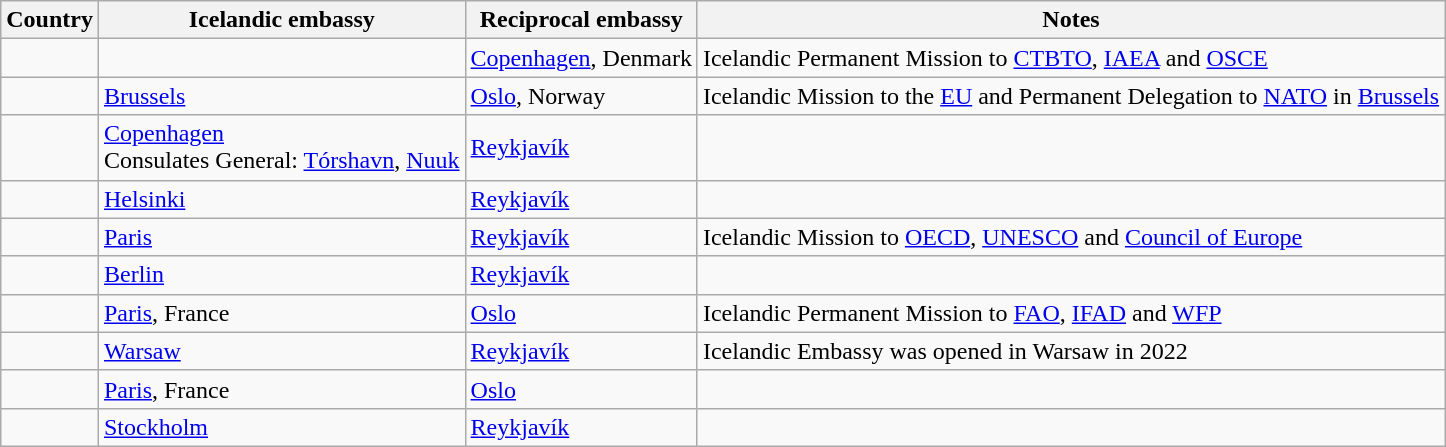<table class="wikitable sortable">
<tr>
<th scope=col>Country</th>
<th scope=col>Icelandic embassy</th>
<th scope=col>Reciprocal embassy</th>
<th scope=col class="unsortable">Notes</th>
</tr>
<tr>
<td></td>
<td></td>
<td><a href='#'>Copenhagen</a>, Denmark</td>
<td>Icelandic Permanent Mission to <a href='#'>CTBTO</a>, <a href='#'>IAEA</a> and <a href='#'>OSCE</a></td>
</tr>
<tr>
<td></td>
<td><a href='#'>Brussels</a></td>
<td><a href='#'>Oslo</a>, Norway</td>
<td>Icelandic Mission to the <a href='#'>EU</a> and Permanent Delegation to <a href='#'>NATO</a> in <a href='#'>Brussels</a></td>
</tr>
<tr>
<td></td>
<td><a href='#'>Copenhagen</a><br>Consulates General: <a href='#'>Tórshavn</a>, <a href='#'>Nuuk</a></td>
<td><a href='#'>Reykjavík</a></td>
<td></td>
</tr>
<tr>
<td></td>
<td><a href='#'>Helsinki</a></td>
<td><a href='#'>Reykjavík</a></td>
<td></td>
</tr>
<tr>
<td></td>
<td><a href='#'>Paris</a></td>
<td><a href='#'>Reykjavík</a></td>
<td>Icelandic Mission to <a href='#'>OECD</a>, <a href='#'>UNESCO</a> and <a href='#'>Council of Europe</a></td>
</tr>
<tr>
<td></td>
<td><a href='#'>Berlin</a></td>
<td><a href='#'>Reykjavík</a></td>
<td></td>
</tr>
<tr>
<td></td>
<td><a href='#'>Paris</a>, France</td>
<td> <a href='#'>Oslo</a></td>
<td>Icelandic Permanent Mission to <a href='#'>FAO</a>, <a href='#'>IFAD</a> and <a href='#'>WFP</a></td>
</tr>
<tr>
<td></td>
<td><a href='#'>Warsaw</a></td>
<td><a href='#'>Reykjavík</a></td>
<td>Icelandic Embassy was opened in Warsaw in 2022</td>
</tr>
<tr>
<td></td>
<td><a href='#'>Paris</a>, France</td>
<td> <a href='#'>Oslo</a></td>
<td></td>
</tr>
<tr>
<td></td>
<td><a href='#'>Stockholm</a></td>
<td><a href='#'>Reykjavík</a></td>
<td></td>
</tr>
</table>
